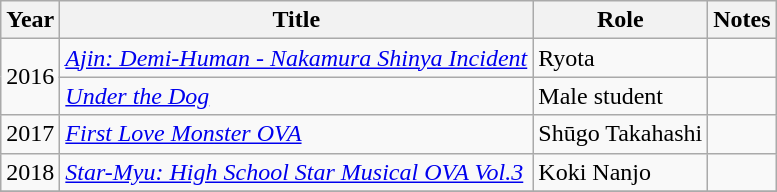<table class="wikitable">
<tr>
<th>Year</th>
<th>Title</th>
<th>Role</th>
<th class="unsortable">Notes</th>
</tr>
<tr>
<td rowspan="2">2016</td>
<td><em><a href='#'>Ajin: Demi-Human - Nakamura Shinya Incident</a></em></td>
<td>Ryota</td>
<td></td>
</tr>
<tr>
<td><em><a href='#'>Under the Dog</a></em></td>
<td>Male student</td>
<td></td>
</tr>
<tr>
<td>2017</td>
<td><em><a href='#'>First Love Monster OVA</a></em></td>
<td>Shūgo Takahashi</td>
<td></td>
</tr>
<tr>
<td>2018</td>
<td><em><a href='#'>Star-Myu: High School Star Musical OVA Vol.3</a></em></td>
<td>Koki Nanjo</td>
<td></td>
</tr>
<tr>
</tr>
</table>
